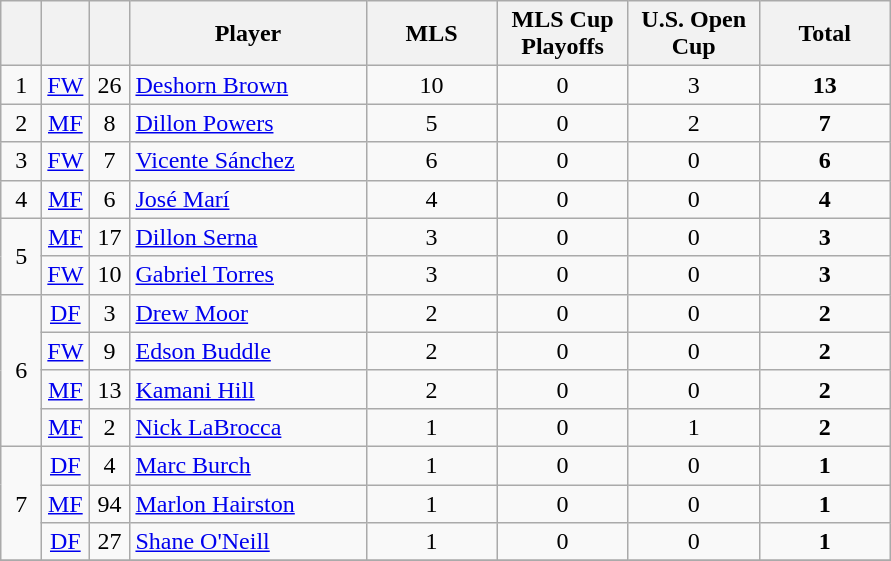<table class="wikitable" style="text-align:center;">
<tr>
<th width="20"></th>
<th width="20"></th>
<th width="20"></th>
<th width="150">Player</th>
<th width="80">MLS</th>
<th width="80">MLS Cup Playoffs</th>
<th width="80">U.S. Open Cup</th>
<th width="80">Total</th>
</tr>
<tr>
<td rowspan=1>1</td>
<td><a href='#'>FW</a></td>
<td>26</td>
<td align=left><a href='#'>Deshorn Brown</a></td>
<td>10</td>
<td>0</td>
<td>3</td>
<td><strong>13</strong></td>
</tr>
<tr>
<td rowspan=1>2</td>
<td><a href='#'>MF</a></td>
<td>8</td>
<td align=left><a href='#'>Dillon Powers</a></td>
<td>5</td>
<td>0</td>
<td>2</td>
<td><strong>7</strong></td>
</tr>
<tr>
<td rowspan=1>3</td>
<td><a href='#'>FW</a></td>
<td>7</td>
<td align=left><a href='#'>Vicente Sánchez</a></td>
<td>6</td>
<td>0</td>
<td>0</td>
<td><strong>6</strong></td>
</tr>
<tr>
<td rowspan=1>4</td>
<td><a href='#'>MF</a></td>
<td>6</td>
<td align=left><a href='#'>José Marí</a></td>
<td>4</td>
<td>0</td>
<td>0</td>
<td><strong>4</strong></td>
</tr>
<tr>
<td rowspan=2>5</td>
<td><a href='#'>MF</a></td>
<td>17</td>
<td align=left><a href='#'>Dillon Serna</a></td>
<td>3</td>
<td>0</td>
<td>0</td>
<td><strong>3</strong></td>
</tr>
<tr>
<td><a href='#'>FW</a></td>
<td>10</td>
<td align=left><a href='#'>Gabriel Torres</a></td>
<td>3</td>
<td>0</td>
<td>0</td>
<td><strong>3</strong></td>
</tr>
<tr>
<td rowspan=4>6</td>
<td><a href='#'>DF</a></td>
<td>3</td>
<td align=left><a href='#'>Drew Moor</a></td>
<td>2</td>
<td>0</td>
<td>0</td>
<td><strong>2</strong></td>
</tr>
<tr>
<td><a href='#'>FW</a></td>
<td>9</td>
<td align=left><a href='#'>Edson Buddle</a></td>
<td>2</td>
<td>0</td>
<td>0</td>
<td><strong>2</strong></td>
</tr>
<tr>
<td><a href='#'>MF</a></td>
<td>13</td>
<td align=left><a href='#'>Kamani Hill</a></td>
<td>2</td>
<td>0</td>
<td>0</td>
<td><strong>2</strong></td>
</tr>
<tr>
<td><a href='#'>MF</a></td>
<td>2</td>
<td align=left><a href='#'>Nick LaBrocca</a></td>
<td>1</td>
<td>0</td>
<td>1</td>
<td><strong>2</strong></td>
</tr>
<tr>
<td rowspan=3>7</td>
<td><a href='#'>DF</a></td>
<td>4</td>
<td align=left><a href='#'>Marc Burch</a></td>
<td>1</td>
<td>0</td>
<td>0</td>
<td><strong>1</strong></td>
</tr>
<tr>
<td><a href='#'>MF</a></td>
<td>94</td>
<td align=left><a href='#'>Marlon Hairston</a></td>
<td>1</td>
<td>0</td>
<td>0</td>
<td><strong>1</strong></td>
</tr>
<tr>
<td><a href='#'>DF</a></td>
<td>27</td>
<td align=left><a href='#'>Shane O'Neill</a></td>
<td>1</td>
<td>0</td>
<td>0</td>
<td><strong>1</strong></td>
</tr>
<tr>
</tr>
</table>
